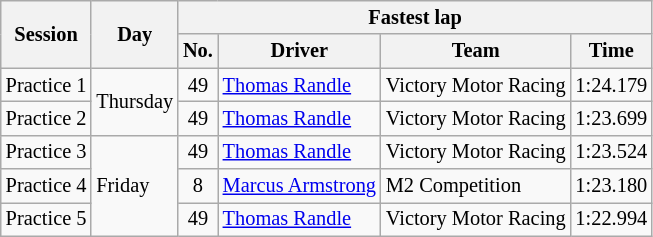<table class="wikitable" style="font-size: 85%">
<tr>
<th rowspan="2">Session</th>
<th rowspan="2">Day</th>
<th colspan="4">Fastest lap</th>
</tr>
<tr>
<th>No.</th>
<th>Driver</th>
<th>Team</th>
<th>Time</th>
</tr>
<tr>
<td>Practice 1</td>
<td rowspan="2">Thursday</td>
<td style="text-align:center;">49</td>
<td> <a href='#'>Thomas Randle</a></td>
<td>Victory Motor Racing</td>
<td>1:24.179</td>
</tr>
<tr>
<td>Practice 2</td>
<td style="text-align:center;">49</td>
<td> <a href='#'>Thomas Randle</a></td>
<td>Victory Motor Racing</td>
<td>1:23.699</td>
</tr>
<tr>
<td>Practice 3</td>
<td rowspan="3">Friday</td>
<td style="text-align:center;">49</td>
<td> <a href='#'>Thomas Randle</a></td>
<td>Victory Motor Racing</td>
<td>1:23.524</td>
</tr>
<tr>
<td>Practice 4</td>
<td style="text-align:center;">8</td>
<td> <a href='#'>Marcus Armstrong</a></td>
<td>M2 Competition</td>
<td>1:23.180</td>
</tr>
<tr>
<td>Practice 5</td>
<td style="text-align:center;">49</td>
<td> <a href='#'>Thomas Randle</a></td>
<td>Victory Motor Racing</td>
<td>1:22.994</td>
</tr>
</table>
